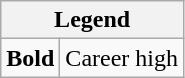<table class="wikitable mw-collapsible mw-collapsed">
<tr>
<th colspan="2">Legend</th>
</tr>
<tr>
<td><strong>Bold</strong></td>
<td>Career high</td>
</tr>
</table>
